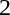<table cellspacing=0 cellpadding=0>
<tr>
<td><div>2 </div></td>
<td style="font-size: 95%"></td>
</tr>
</table>
